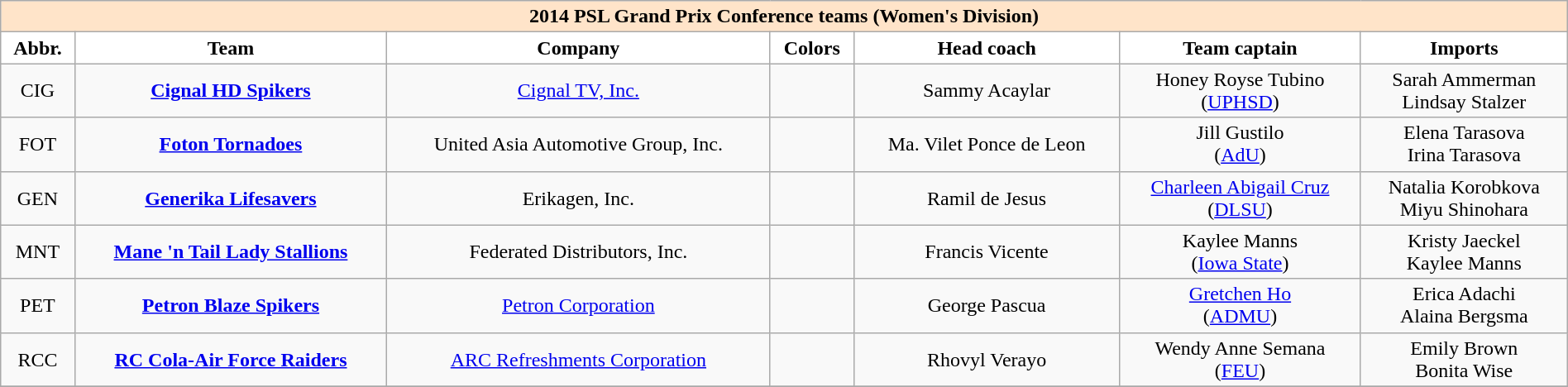<table class="wikitable" style="width:100%; text-align:left">
<tr>
<th style=background:#FFE4C9 colspan=7><span>2014 PSL Grand Prix Conference teams (Women's Division)</span></th>
</tr>
<tr>
<th style="background:white">Abbr.</th>
<th style="background:white">Team</th>
<th style="background:white">Company</th>
<th style="background:white">Colors</th>
<th style="background:white">Head coach</th>
<th style="background:white">Team captain</th>
<th style="background:white">Imports</th>
</tr>
<tr>
<td align=center>CIG</td>
<td align=center><strong><a href='#'>Cignal HD Spikers</a></strong></td>
<td align=center><a href='#'>Cignal TV, Inc.</a></td>
<td align=center> </td>
<td align=center>Sammy Acaylar</td>
<td align=center>Honey Royse Tubino<br>(<a href='#'>UPHSD</a>)</td>
<td align=center>Sarah Ammerman <br>Lindsay Stalzer </td>
</tr>
<tr>
<td align=center>FOT</td>
<td align=center><strong><a href='#'>Foton Tornadoes</a></strong></td>
<td align=center>United Asia Automotive Group, Inc.</td>
<td align=center>  </td>
<td align=center>Ma. Vilet Ponce de Leon</td>
<td align=center>Jill Gustilo<br>(<a href='#'>AdU</a>)</td>
<td align=center>Elena Tarasova <br>Irina Tarasova </td>
</tr>
<tr>
<td align=center>GEN</td>
<td align=center><strong><a href='#'>Generika Lifesavers</a></strong></td>
<td align=center>Erikagen, Inc.</td>
<td align=center>  </td>
<td align=center>Ramil de Jesus</td>
<td align=center><a href='#'>Charleen Abigail Cruz</a><br>(<a href='#'>DLSU</a>)</td>
<td align=center>Natalia Korobkova <br>Miyu Shinohara </td>
</tr>
<tr>
<td align=center>MNT</td>
<td align=center><strong><a href='#'>Mane 'n Tail Lady Stallions</a></strong></td>
<td align=center>Federated Distributors, Inc.</td>
<td align=center>  </td>
<td align=center>Francis Vicente</td>
<td align=center>Kaylee Manns <br>(<a href='#'>Iowa State</a>)</td>
<td align=center>Kristy Jaeckel <br>Kaylee Manns </td>
</tr>
<tr>
<td align=center>PET</td>
<td align=center><strong><a href='#'>Petron Blaze Spikers</a></strong></td>
<td align=center><a href='#'>Petron Corporation</a></td>
<td align=center>  </td>
<td align=center>George Pascua</td>
<td align=center><a href='#'>Gretchen Ho</a><br>(<a href='#'>ADMU</a>)</td>
<td align=center>Erica Adachi <br>Alaina Bergsma </td>
</tr>
<tr>
<td align=center>RCC</td>
<td align=center><strong><a href='#'>RC Cola-Air Force Raiders</a></strong></td>
<td align=center><a href='#'>ARC Refreshments Corporation</a></td>
<td align=center>  </td>
<td align=center>Rhovyl Verayo</td>
<td align=center>Wendy Anne Semana<br>(<a href='#'>FEU</a>)</td>
<td align=center>Emily Brown <br>Bonita Wise </td>
</tr>
<tr>
</tr>
</table>
